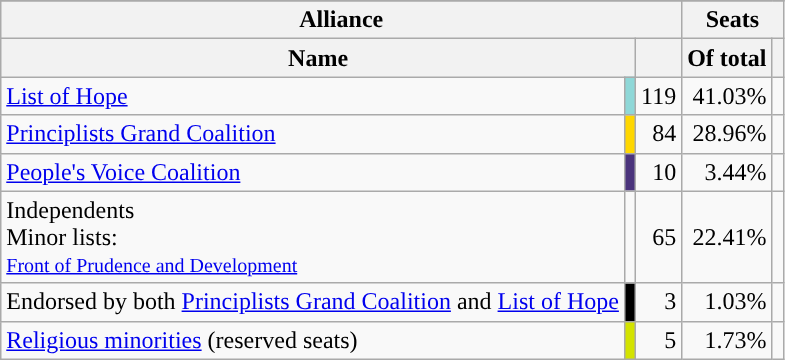<table class="wikitable sortable" style="text-align:right;">
<tr>
</tr>
<tr>
<th colspan=3>Alliance</th>
<th colspan=3>Seats</th>
</tr>
<tr>
<th colspan="2">Name</th>
<th></th>
<th>Of total</th>
<th class="unsortable"></th>
</tr>
<tr>
<td style="text-align:left;"><a href='#'>List of Hope</a></td>
<td style="background:#8FD8D8;"></td>
<td>119</td>
<td>41.03%</td>
<td data-sort-value=""></td>
</tr>
<tr>
<td style="text-align:left;"><a href='#'>Principlists Grand Coalition</a></td>
<td style="background:#ffd700;"></td>
<td>84</td>
<td>28.96%</td>
<td data-sort-value=""></td>
</tr>
<tr>
<td style="text-align:left;"><a href='#'>People's Voice Coalition</a></td>
<td style="background:#4b347c;"></td>
<td>10</td>
<td>3.44%</td>
<td data-sort-value=""></td>
</tr>
<tr>
<td style="text-align:left;">Independents<br>Minor lists:<br><small><a href='#'>Front of Prudence and Development</a></small></td>
<td style="color:inherit;background:"></td>
<td>65</td>
<td>22.41%</td>
<td data-sort-value=""></td>
</tr>
<tr>
<td style="text-align:left;">Endorsed by both <a href='#'>Principlists Grand Coalition</a> and <a href='#'>List of Hope</a></td>
<td style="background:#000000;"></td>
<td>3</td>
<td>1.03%</td>
<td data-sort-value=""></td>
</tr>
<tr>
<td style="text-align:left;"><a href='#'>Religious minorities</a> (reserved seats)</td>
<td style="background:#D3E300;"></td>
<td>5</td>
<td>1.73%</td>
<td data-sort-value=""></td>
</tr>
</table>
